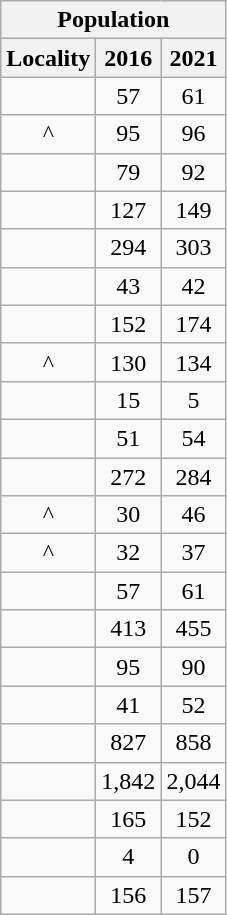<table class="wikitable" style="text-align:center;">
<tr>
<th colspan="3" style="text-align:center;  font-weight:bold">Population</th>
</tr>
<tr>
<th style="text-align:center; background:  font-weight:bold">Locality</th>
<th style="text-align:center; background:  font-weight:bold"><strong>2016</strong></th>
<th style="text-align:center; background:  font-weight:bold"><strong>2021</strong></th>
</tr>
<tr>
<td></td>
<td>57</td>
<td>61</td>
</tr>
<tr>
<td>^</td>
<td>95</td>
<td>96</td>
</tr>
<tr>
<td></td>
<td>79</td>
<td>92</td>
</tr>
<tr>
<td></td>
<td>127</td>
<td>149</td>
</tr>
<tr>
<td></td>
<td>294</td>
<td>303</td>
</tr>
<tr>
<td></td>
<td>43</td>
<td>42</td>
</tr>
<tr>
<td></td>
<td>152</td>
<td>174</td>
</tr>
<tr>
<td>^</td>
<td>130</td>
<td>134</td>
</tr>
<tr>
<td></td>
<td>15</td>
<td>5</td>
</tr>
<tr>
<td></td>
<td>51</td>
<td>54</td>
</tr>
<tr>
<td></td>
<td>272</td>
<td>284</td>
</tr>
<tr>
<td>^</td>
<td>30</td>
<td>46</td>
</tr>
<tr>
<td>^</td>
<td>32</td>
<td>37</td>
</tr>
<tr>
<td></td>
<td>57</td>
<td>61</td>
</tr>
<tr>
<td></td>
<td>413</td>
<td>455</td>
</tr>
<tr>
<td></td>
<td>95</td>
<td>90</td>
</tr>
<tr>
<td></td>
<td>41</td>
<td>52</td>
</tr>
<tr>
<td></td>
<td>827</td>
<td>858</td>
</tr>
<tr>
<td></td>
<td>1,842</td>
<td>2,044</td>
</tr>
<tr>
<td></td>
<td>165</td>
<td>152</td>
</tr>
<tr>
<td></td>
<td>4</td>
<td>0</td>
</tr>
<tr>
<td></td>
<td>156</td>
<td>157</td>
</tr>
</table>
